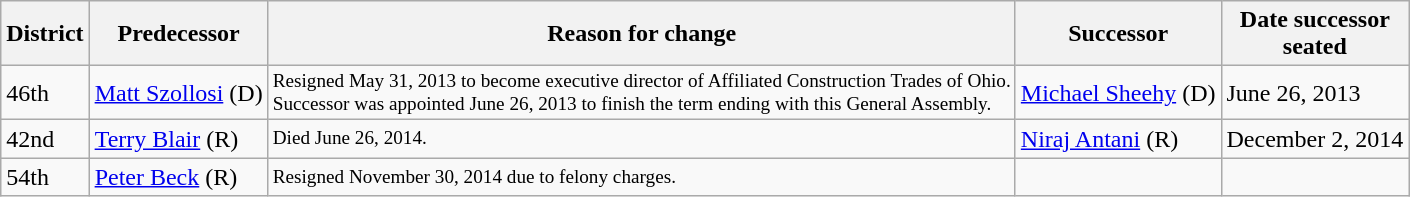<table class="wikitable sortable">
<tr>
<th>District</th>
<th>Predecessor</th>
<th>Reason for change</th>
<th>Successor</th>
<th>Date successor<br>seated</th>
</tr>
<tr>
<td>46th</td>
<td><a href='#'>Matt Szollosi</a> (D)</td>
<td style="font-size:80%">Resigned May 31, 2013 to become executive director of Affiliated Construction Trades of Ohio.<br>Successor was appointed June 26, 2013 to finish the term ending with this General Assembly.</td>
<td><a href='#'>Michael Sheehy</a> (D)</td>
<td>June 26, 2013</td>
</tr>
<tr>
<td>42nd</td>
<td><a href='#'>Terry Blair</a> (R)</td>
<td style="font-size:80%">Died June 26, 2014.</td>
<td><a href='#'>Niraj Antani</a> (R)</td>
<td>December 2, 2014</td>
</tr>
<tr>
<td>54th</td>
<td><a href='#'>Peter Beck</a> (R)</td>
<td style="font-size:80%">Resigned November 30, 2014 due to felony charges.</td>
<td></td>
<td></td>
</tr>
</table>
